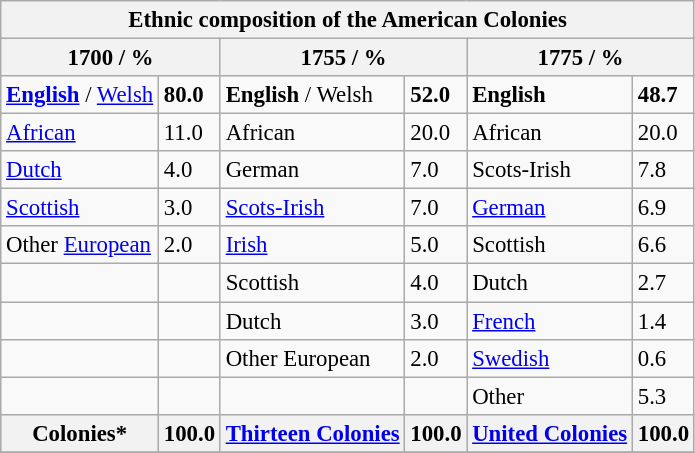<table class="sort wikitable" style="font-size: 95%">
<tr>
<th colspan=6>Ethnic composition of the American Colonies</th>
</tr>
<tr>
<th colspan=2>1700 / %</th>
<th colspan=2>1755 / %</th>
<th colspan=2>1775 / %</th>
</tr>
<tr>
<td><strong><a href='#'>English</a></strong> / <a href='#'>Welsh</a></td>
<td><strong>80.0</strong></td>
<td><strong>English</strong> / Welsh</td>
<td><strong>52.0</strong></td>
<td><strong>English</strong></td>
<td><strong>48.7</strong></td>
</tr>
<tr>
<td><a href='#'>African</a></td>
<td>11.0</td>
<td>African</td>
<td>20.0</td>
<td>African</td>
<td>20.0</td>
</tr>
<tr>
<td><a href='#'>Dutch</a></td>
<td>4.0</td>
<td>German</td>
<td>7.0</td>
<td>Scots-Irish</td>
<td>7.8</td>
</tr>
<tr>
<td><a href='#'>Scottish</a></td>
<td>3.0</td>
<td><a href='#'>Scots-Irish</a></td>
<td>7.0</td>
<td><a href='#'>German</a></td>
<td>6.9</td>
</tr>
<tr>
<td>Other <a href='#'>European</a></td>
<td>2.0</td>
<td><a href='#'>Irish</a></td>
<td>5.0</td>
<td>Scottish</td>
<td>6.6</td>
</tr>
<tr>
<td></td>
<td></td>
<td>Scottish</td>
<td>4.0</td>
<td>Dutch</td>
<td>2.7</td>
</tr>
<tr>
<td></td>
<td></td>
<td>Dutch</td>
<td>3.0</td>
<td><a href='#'>French</a></td>
<td>1.4</td>
</tr>
<tr>
<td></td>
<td></td>
<td>Other European</td>
<td>2.0</td>
<td><a href='#'>Swedish</a></td>
<td>0.6</td>
</tr>
<tr>
<td></td>
<td></td>
<td></td>
<td></td>
<td>Other</td>
<td>5.3</td>
</tr>
<tr class="sortbottom" bgcolor="lightgrey">
<th>Colonies*</th>
<th><strong>100.0</strong></th>
<th> <a href='#'>Thirteen Colonies</a></th>
<th>100.0</th>
<th> <a href='#'>United Colonies</a></th>
<th>100.0</th>
</tr>
<tr>
</tr>
</table>
